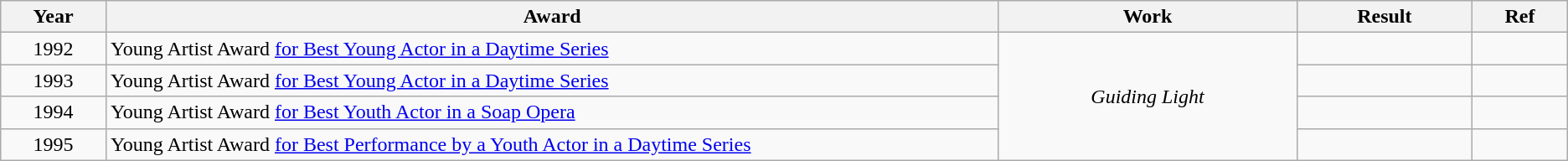<table class="wikitable sortable plainrowheaders">
<tr>
<th scope="col" style="width:0.5%;">Year</th>
<th scope="col" style="width:7%;">Award</th>
<th scope="col" style="width:2%;">Work</th>
<th scope="col" style="width:1%;">Result</th>
<th scope="col" style="width:0.5%;">Ref</th>
</tr>
<tr>
<td style="text-align:center;">1992</td>
<td>Young Artist Award <a href='#'>for Best Young Actor in a Daytime Series</a></td>
<td rowspan="9" style="text-align:center;"><em>Guiding Light</em></td>
<td></td>
<td style="text-align:center;"></td>
</tr>
<tr>
<td style="text-align:center;">1993</td>
<td>Young Artist Award <a href='#'>for Best Young Actor in a Daytime Series</a></td>
<td></td>
<td style="text-align:center;"></td>
</tr>
<tr>
<td style="text-align:center;">1994</td>
<td>Young Artist Award <a href='#'>for Best Youth Actor in a Soap Opera</a></td>
<td></td>
<td style="text-align:center;"></td>
</tr>
<tr>
<td style="text-align:center;">1995</td>
<td>Young Artist Award <a href='#'>for Best Performance by a Youth Actor in a Daytime Series</a></td>
<td></td>
<td style="text-align:center;"></td>
</tr>
</table>
